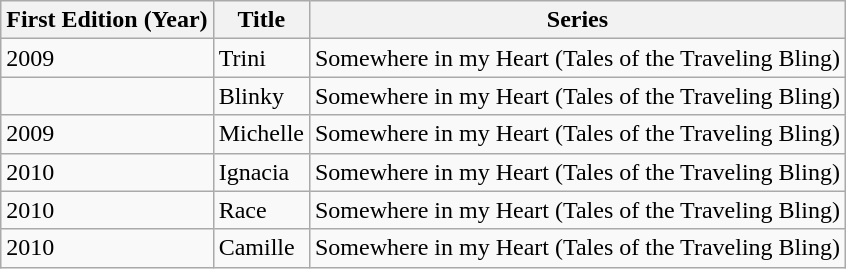<table class="wikitable sortable">
<tr>
<th>First Edition (Year)</th>
<th>Title</th>
<th>Series</th>
</tr>
<tr>
<td>2009</td>
<td>Trini</td>
<td>Somewhere in my Heart (Tales of the Traveling Bling)</td>
</tr>
<tr>
<td></td>
<td>Blinky</td>
<td>Somewhere in my Heart (Tales of the Traveling Bling)</td>
</tr>
<tr>
<td>2009</td>
<td>Michelle</td>
<td>Somewhere in my Heart (Tales of the Traveling Bling)</td>
</tr>
<tr>
<td>2010</td>
<td>Ignacia</td>
<td>Somewhere in my Heart (Tales of the Traveling Bling)</td>
</tr>
<tr>
<td>2010</td>
<td>Race</td>
<td>Somewhere in my Heart (Tales of the Traveling Bling)</td>
</tr>
<tr>
<td>2010</td>
<td>Camille</td>
<td>Somewhere in my Heart (Tales of the Traveling Bling)</td>
</tr>
</table>
